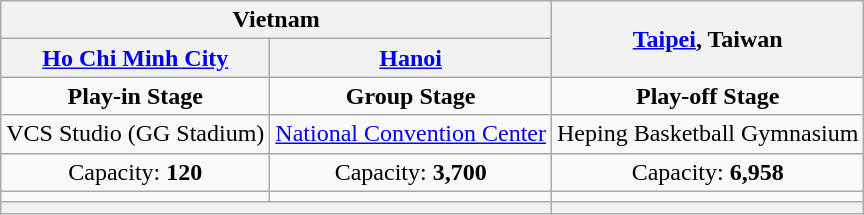<table class="wikitable" style="text-align: center">
<tr>
<th colspan="2">Vietnam</th>
<th rowspan="2"><a href='#'>Taipei</a>, Taiwan</th>
</tr>
<tr>
<th><a href='#'>Ho Chi Minh City</a></th>
<th><a href='#'>Hanoi</a></th>
</tr>
<tr>
<td><strong>Play-in Stage</strong></td>
<td><strong>Group Stage</strong></td>
<td><strong>Play-off Stage</strong></td>
</tr>
<tr>
<td>VCS Studio (GG Stadium)</td>
<td><a href='#'>National Convention Center</a></td>
<td>Heping Basketball Gymnasium</td>
</tr>
<tr>
<td>Capacity: <strong>120</strong></td>
<td>Capacity: <strong>3,700</strong></td>
<td>Capacity: <strong>6,958</strong></td>
</tr>
<tr>
<td></td>
<td></td>
<td></td>
</tr>
<tr>
<th colspan="2"></th>
<th></th>
</tr>
</table>
